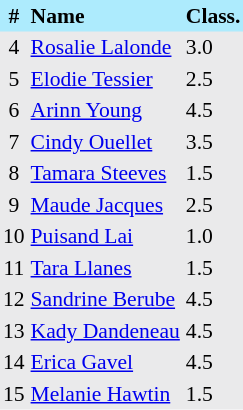<table border=0 cellpadding=2 cellspacing=0  |- bgcolor=#EAEAEB style="text-align:center; font-size:90%;">
<tr bgcolor=#ADEBFD>
<th>#</th>
<th align=left>Name</th>
<th align=left>Class.</th>
</tr>
<tr>
<td>4</td>
<td align=left><a href='#'>Rosalie Lalonde</a></td>
<td align=left>3.0</td>
</tr>
<tr>
<td>5</td>
<td align=left><a href='#'>Elodie Tessier</a></td>
<td align=left>2.5</td>
</tr>
<tr>
<td>6</td>
<td align=left><a href='#'>Arinn Young</a></td>
<td align=left>4.5</td>
</tr>
<tr>
<td>7</td>
<td align=left><a href='#'>Cindy Ouellet</a></td>
<td align=left>3.5</td>
</tr>
<tr>
<td>8</td>
<td align=left><a href='#'>Tamara Steeves</a></td>
<td align=left>1.5</td>
</tr>
<tr>
<td>9</td>
<td align=left><a href='#'>Maude Jacques</a></td>
<td align=left>2.5</td>
</tr>
<tr>
<td>10</td>
<td align=left><a href='#'>Puisand Lai</a></td>
<td align=left>1.0</td>
</tr>
<tr>
<td>11</td>
<td align=left><a href='#'>Tara Llanes</a></td>
<td align=left>1.5</td>
</tr>
<tr>
<td>12</td>
<td align=left><a href='#'>Sandrine Berube</a></td>
<td align=left>4.5</td>
</tr>
<tr>
<td>13</td>
<td align=left><a href='#'>Kady Dandeneau</a></td>
<td align=left>4.5</td>
</tr>
<tr>
<td>14</td>
<td align=left><a href='#'>Erica Gavel</a></td>
<td align=left>4.5</td>
</tr>
<tr>
<td>15</td>
<td align=left><a href='#'>Melanie Hawtin</a></td>
<td align=left>1.5</td>
</tr>
</table>
